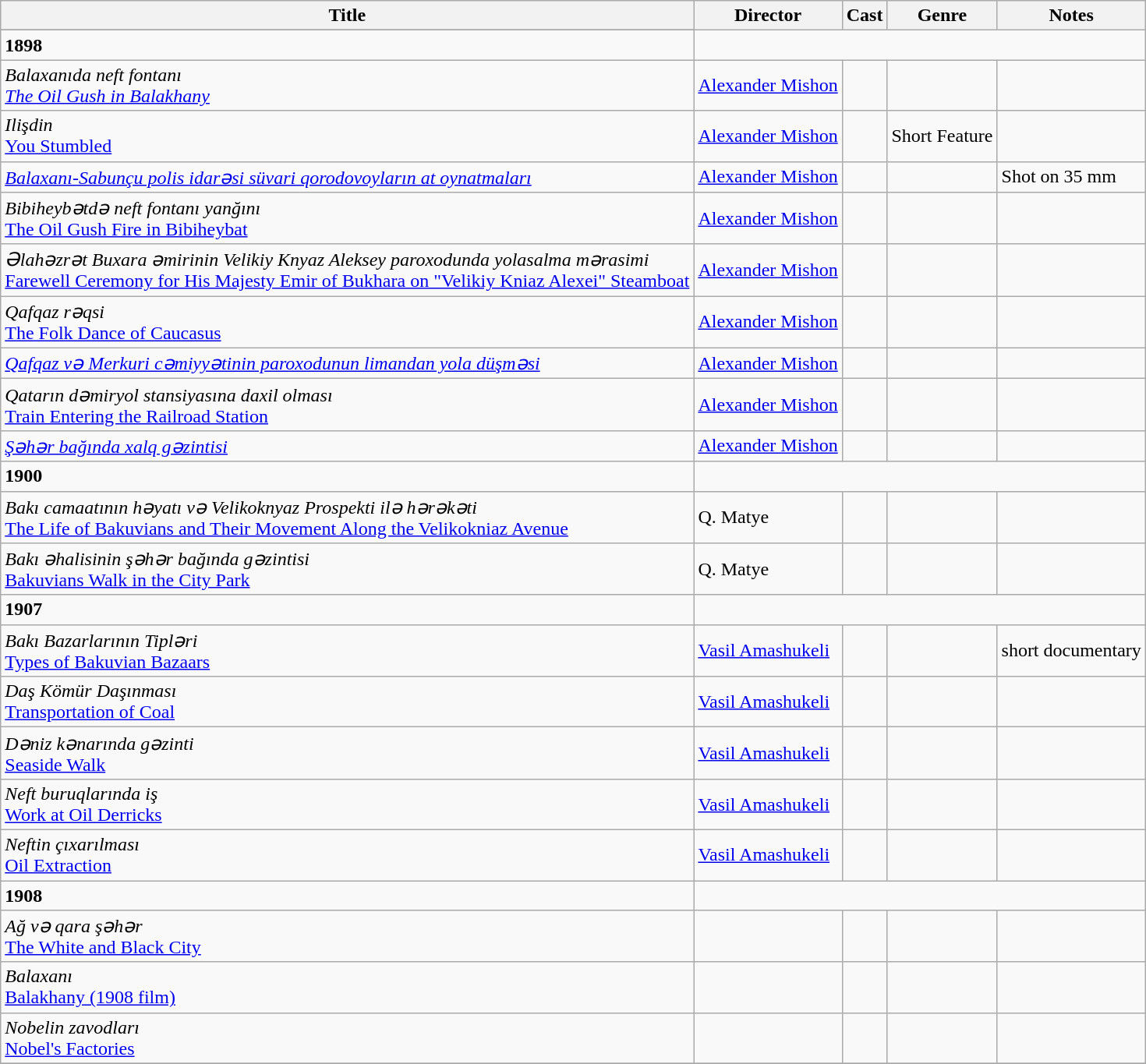<table class="wikitable">
<tr>
<th>Title</th>
<th>Director</th>
<th>Cast</th>
<th>Genre</th>
<th>Notes</th>
</tr>
<tr>
</tr>
<tr>
<td><strong>1898</strong></td>
</tr>
<tr>
<td><em>Balaxanıda neft fontanı</em><br><em><a href='#'>The Oil Gush in Balakhany</a></em></td>
<td><a href='#'>Alexander Mishon</a></td>
<td></td>
<td></td>
<td></td>
</tr>
<tr>
<td><em>Ilişdin</em><br><a href='#'>You Stumbled</a></td>
<td><a href='#'>Alexander Mishon</a></td>
<td></td>
<td>Short Feature</td>
<td></td>
</tr>
<tr>
<td><em><a href='#'>Balaxanı-Sabunçu polis idarəsi süvari qorodovoyların at oynatmaları</a></em></td>
<td><a href='#'>Alexander Mishon</a></td>
<td></td>
<td></td>
<td>Shot on 35 mm</td>
</tr>
<tr>
<td><em>Bibiheybətdə neft fontanı yanğını</em><br><a href='#'>The Oil Gush Fire in Bibiheybat</a></td>
<td><a href='#'>Alexander Mishon</a></td>
<td></td>
<td></td>
<td></td>
</tr>
<tr>
<td><em>Əlahəzrət Buxara əmirinin Velikiy Knyaz Aleksey paroxodunda yolasalma mərasimi</em><br><a href='#'>Farewell Ceremony for His Majesty Emir of Bukhara on "Velikiy Kniaz Alexei" Steamboat</a></td>
<td><a href='#'>Alexander Mishon</a></td>
<td></td>
<td></td>
<td></td>
</tr>
<tr>
<td><em>Qafqaz rəqsi</em><br><a href='#'>The Folk Dance of Caucasus</a></td>
<td><a href='#'>Alexander Mishon</a></td>
<td></td>
<td></td>
<td></td>
</tr>
<tr>
<td><em><a href='#'>Qafqaz və Merkuri cəmiyyətinin paroxodunun limandan yola düşməsi</a></em></td>
<td><a href='#'>Alexander Mishon</a></td>
<td></td>
<td></td>
<td></td>
</tr>
<tr>
<td><em>Qatarın dəmiryol stansiyasına daxil olması</em><br><a href='#'>Train Entering the Railroad Station</a></td>
<td><a href='#'>Alexander Mishon</a></td>
<td></td>
<td></td>
<td></td>
</tr>
<tr>
<td><em><a href='#'>Şəhər bağında xalq gəzintisi</a></em></td>
<td><a href='#'>Alexander Mishon</a></td>
<td></td>
<td></td>
<td></td>
</tr>
<tr>
<td><strong>1900</strong></td>
</tr>
<tr>
<td><em>Bakı camaatının həyatı və Velikoknyaz Prospekti ilə hərəkəti</em><br><a href='#'>The Life of Bakuvians and Their Movement Along the Velikokniaz Avenue</a></td>
<td>Q. Matye</td>
<td></td>
<td></td>
<td></td>
</tr>
<tr>
<td><em>Bakı əhalisinin şəhər bağında gəzintisi</em><br><a href='#'>Bakuvians Walk in the City Park</a></td>
<td>Q. Matye</td>
<td></td>
<td></td>
<td></td>
</tr>
<tr>
<td><strong>1907</strong></td>
</tr>
<tr>
<td><em>Bakı Bazarlarının Tipləri</em><br><a href='#'>Types of Bakuvian Bazaars</a></td>
<td><a href='#'>Vasil Amashukeli</a></td>
<td></td>
<td></td>
<td>short documentary</td>
</tr>
<tr>
<td><em>Daş Kömür Daşınması</em><br><a href='#'>Transportation of Coal</a></td>
<td><a href='#'>Vasil Amashukeli</a></td>
<td></td>
<td></td>
<td></td>
</tr>
<tr>
<td><em>Dəniz kənarında gəzinti</em><br><a href='#'>Seaside Walk</a></td>
<td><a href='#'>Vasil Amashukeli</a></td>
<td></td>
<td></td>
<td></td>
</tr>
<tr>
<td><em>Neft buruqlarında iş</em><br><a href='#'>Work at Oil Derricks</a></td>
<td><a href='#'>Vasil Amashukeli</a></td>
<td></td>
<td></td>
<td></td>
</tr>
<tr>
<td><em>Neftin çıxarılması</em><br><a href='#'>Oil Extraction</a></td>
<td><a href='#'>Vasil Amashukeli</a></td>
<td></td>
<td></td>
<td></td>
</tr>
<tr>
<td><strong>1908</strong></td>
</tr>
<tr>
<td><em>Ağ və qara şəhər</em><br><a href='#'>The White and Black City</a></td>
<td></td>
<td></td>
<td></td>
<td></td>
</tr>
<tr>
<td><em>Balaxanı</em><br><a href='#'>Balakhany (1908 film)</a></td>
<td></td>
<td></td>
<td></td>
<td></td>
</tr>
<tr>
<td><em>Nobelin zavodları</em><br><a href='#'>Nobel's Factories</a></td>
<td></td>
<td></td>
<td></td>
<td></td>
</tr>
<tr>
</tr>
</table>
